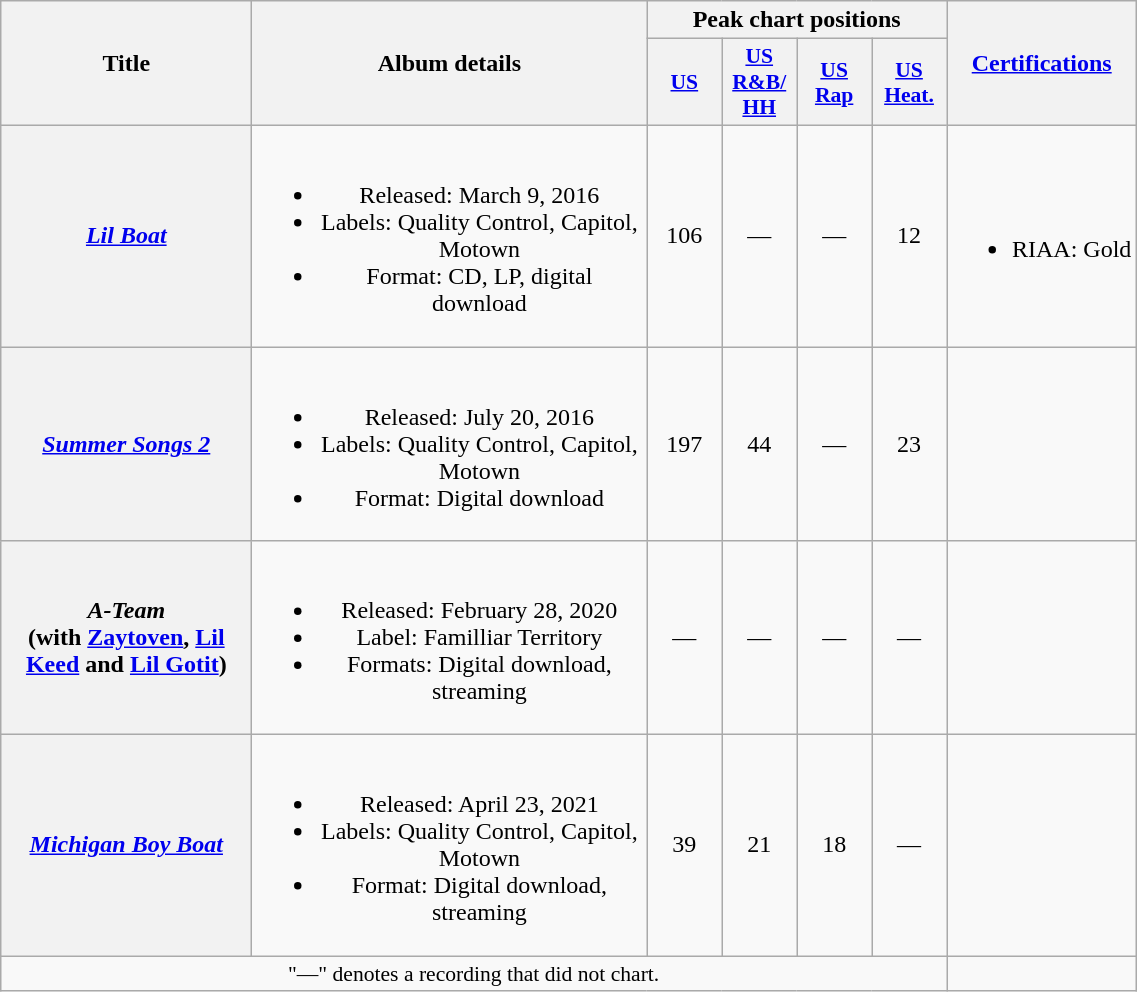<table class="wikitable plainrowheaders" style="text-align:center;">
<tr>
<th scope="col" rowspan="2" style="width:10em;">Title</th>
<th scope="col" rowspan="2" style="width:16em;">Album details</th>
<th scope="col" colspan="4">Peak chart positions</th>
<th rowspan="2"><a href='#'>Certifications</a></th>
</tr>
<tr>
<th style="width:3em;font-size:90%;"><a href='#'>US</a><br></th>
<th style="width:3em;font-size:90%;"><a href='#'>US<br>R&B/<br>HH</a><br></th>
<th style="width:3em;font-size:90%;"><a href='#'>US<br>Rap</a><br></th>
<th style="width:3em;font-size:90%;"><a href='#'>US<br>Heat.</a><br></th>
</tr>
<tr>
<th scope="row"><em><a href='#'>Lil Boat</a></em></th>
<td><br><ul><li>Released: March 9, 2016</li><li>Labels: Quality Control, Capitol, Motown</li><li>Format: CD, LP, digital download</li></ul></td>
<td>106</td>
<td>—</td>
<td>—</td>
<td>12</td>
<td><br><ul><li>RIAA: Gold</li></ul></td>
</tr>
<tr>
<th scope="row"><em><a href='#'>Summer Songs 2</a></em></th>
<td><br><ul><li>Released: July 20, 2016</li><li>Labels: Quality Control, Capitol, Motown</li><li>Format: Digital download</li></ul></td>
<td>197</td>
<td>44</td>
<td>—</td>
<td>23</td>
<td></td>
</tr>
<tr>
<th scope="row"><em>A-Team</em><br><span>(with <a href='#'>Zaytoven</a>, <a href='#'>Lil Keed</a> and <a href='#'>Lil Gotit</a>)</span></th>
<td><br><ul><li>Released: February 28, 2020</li><li>Label: Familliar Territory</li><li>Formats: Digital download, streaming</li></ul></td>
<td>—</td>
<td>—</td>
<td>—</td>
<td>—</td>
<td></td>
</tr>
<tr>
<th scope="row"><em><a href='#'>Michigan Boy Boat</a></em></th>
<td><br><ul><li>Released: April 23, 2021</li><li>Labels: Quality Control, Capitol, Motown</li><li>Format: Digital download, streaming</li></ul></td>
<td>39</td>
<td>21</td>
<td>18</td>
<td>—</td>
<td></td>
</tr>
<tr>
<td colspan="6" style="font-size:90%">"—" denotes a recording that did not chart.</td>
<td></td>
</tr>
</table>
